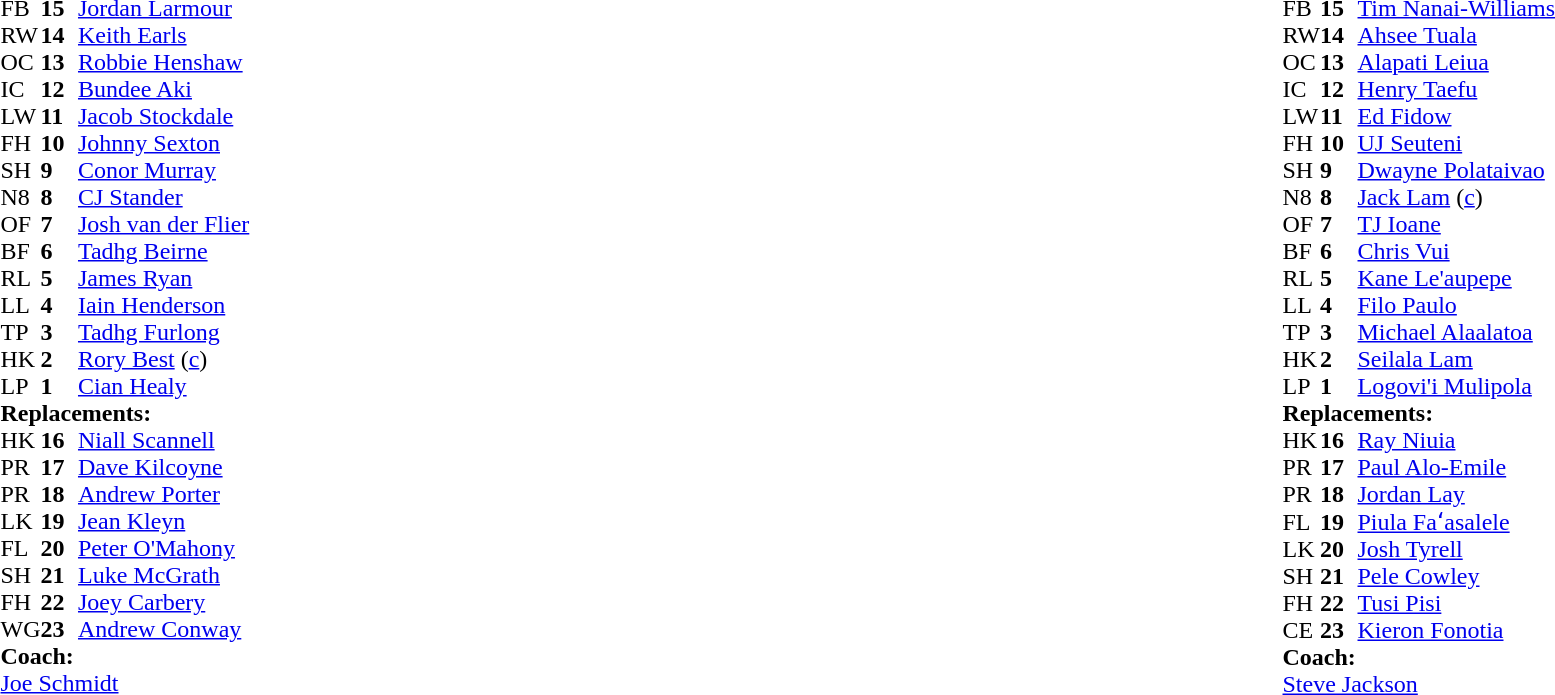<table style="width:100%;">
<tr>
<td style="vertical-align:top; width:50%;"><br><table style="font-size: 100%" cellspacing="0" cellpadding="0">
<tr>
<th width="25"></th>
<th width="25"></th>
</tr>
<tr>
<td>FB</td>
<td><strong>15</strong></td>
<td><a href='#'>Jordan Larmour</a></td>
</tr>
<tr>
<td>RW</td>
<td><strong>14</strong></td>
<td><a href='#'>Keith Earls</a></td>
</tr>
<tr>
<td>OC</td>
<td><strong>13</strong></td>
<td><a href='#'>Robbie Henshaw</a></td>
<td></td>
<td></td>
</tr>
<tr>
<td>IC</td>
<td><strong>12</strong></td>
<td><a href='#'>Bundee Aki</a></td>
<td></td>
</tr>
<tr>
<td>LW</td>
<td><strong>11</strong></td>
<td><a href='#'>Jacob Stockdale</a></td>
</tr>
<tr>
<td>FH</td>
<td><strong>10</strong></td>
<td><a href='#'>Johnny Sexton</a></td>
<td></td>
<td></td>
</tr>
<tr>
<td>SH</td>
<td><strong>9</strong></td>
<td><a href='#'>Conor Murray</a></td>
<td></td>
<td></td>
</tr>
<tr>
<td>N8</td>
<td><strong>8</strong></td>
<td><a href='#'>CJ Stander</a></td>
</tr>
<tr>
<td>OF</td>
<td><strong>7</strong></td>
<td><a href='#'>Josh van der Flier</a></td>
</tr>
<tr>
<td>BF</td>
<td><strong>6</strong></td>
<td><a href='#'>Tadhg Beirne</a></td>
<td></td>
<td></td>
</tr>
<tr>
<td>RL</td>
<td><strong>5</strong></td>
<td><a href='#'>James Ryan</a></td>
<td></td>
<td></td>
</tr>
<tr>
<td>LL</td>
<td><strong>4</strong></td>
<td><a href='#'>Iain Henderson</a></td>
</tr>
<tr>
<td>TP</td>
<td><strong>3</strong></td>
<td><a href='#'>Tadhg Furlong</a></td>
<td></td>
<td></td>
</tr>
<tr>
<td>HK</td>
<td><strong>2</strong></td>
<td><a href='#'>Rory Best</a> (<a href='#'>c</a>)</td>
<td></td>
<td></td>
</tr>
<tr>
<td>LP</td>
<td><strong>1</strong></td>
<td><a href='#'>Cian Healy</a></td>
<td></td>
<td></td>
</tr>
<tr>
<td colspan="3"><strong>Replacements:</strong></td>
</tr>
<tr>
<td>HK</td>
<td><strong>16</strong></td>
<td><a href='#'>Niall Scannell</a></td>
<td></td>
<td></td>
</tr>
<tr>
<td>PR</td>
<td><strong>17</strong></td>
<td><a href='#'>Dave Kilcoyne</a></td>
<td></td>
<td></td>
</tr>
<tr>
<td>PR</td>
<td><strong>18</strong></td>
<td><a href='#'>Andrew Porter</a></td>
<td></td>
<td></td>
</tr>
<tr>
<td>LK</td>
<td><strong>19</strong></td>
<td><a href='#'>Jean Kleyn</a></td>
<td></td>
<td></td>
</tr>
<tr>
<td>FL</td>
<td><strong>20</strong></td>
<td><a href='#'>Peter O'Mahony</a></td>
<td></td>
<td></td>
</tr>
<tr>
<td>SH</td>
<td><strong>21</strong></td>
<td><a href='#'>Luke McGrath</a></td>
<td></td>
<td></td>
</tr>
<tr>
<td>FH</td>
<td><strong>22</strong></td>
<td><a href='#'>Joey Carbery</a></td>
<td></td>
<td></td>
</tr>
<tr>
<td>WG</td>
<td><strong>23</strong></td>
<td><a href='#'>Andrew Conway</a></td>
<td></td>
<td></td>
</tr>
<tr>
<td colspan="3"><strong>Coach:</strong></td>
</tr>
<tr>
<td colspan="4"> <a href='#'>Joe Schmidt</a></td>
</tr>
</table>
</td>
<td style="vertical-align:top"></td>
<td style="vertical-align:top; width:50%;"><br><table cellspacing="0" cellpadding="0" style="font-size:100%; margin:auto;">
<tr>
<th width="25"></th>
<th width="25"></th>
</tr>
<tr>
<td>FB</td>
<td><strong>15</strong></td>
<td><a href='#'>Tim Nanai-Williams</a></td>
</tr>
<tr>
<td>RW</td>
<td><strong>14</strong></td>
<td><a href='#'>Ahsee Tuala</a></td>
</tr>
<tr>
<td>OC</td>
<td><strong>13</strong></td>
<td><a href='#'>Alapati Leiua</a></td>
</tr>
<tr>
<td>IC</td>
<td><strong>12</strong></td>
<td><a href='#'>Henry Taefu</a></td>
</tr>
<tr>
<td>LW</td>
<td><strong>11</strong></td>
<td><a href='#'>Ed Fidow</a></td>
<td></td>
<td></td>
</tr>
<tr>
<td>FH</td>
<td><strong>10</strong></td>
<td><a href='#'>UJ Seuteni</a></td>
<td></td>
<td></td>
</tr>
<tr>
<td>SH</td>
<td><strong>9</strong></td>
<td><a href='#'>Dwayne Polataivao</a></td>
<td></td>
<td></td>
</tr>
<tr>
<td>N8</td>
<td><strong>8</strong></td>
<td><a href='#'>Jack Lam</a> (<a href='#'>c</a>)</td>
</tr>
<tr>
<td>OF</td>
<td><strong>7</strong></td>
<td><a href='#'>TJ Ioane</a></td>
<td></td>
<td></td>
</tr>
<tr>
<td>BF</td>
<td><strong>6</strong></td>
<td><a href='#'>Chris Vui</a></td>
</tr>
<tr>
<td>RL</td>
<td><strong>5</strong></td>
<td><a href='#'>Kane Le'aupepe</a></td>
</tr>
<tr>
<td>LL</td>
<td><strong>4</strong></td>
<td><a href='#'>Filo Paulo</a></td>
<td></td>
<td></td>
<td></td>
<td></td>
</tr>
<tr>
<td>TP</td>
<td><strong>3</strong></td>
<td><a href='#'>Michael Alaalatoa</a></td>
<td></td>
<td></td>
</tr>
<tr>
<td>HK</td>
<td><strong>2</strong></td>
<td><a href='#'>Seilala Lam</a></td>
<td></td>
<td></td>
<td></td>
<td></td>
</tr>
<tr>
<td>LP</td>
<td><strong>1</strong></td>
<td><a href='#'>Logovi'i Mulipola</a></td>
<td></td>
<td></td>
</tr>
<tr>
<td colspan="3"><strong>Replacements:</strong></td>
</tr>
<tr>
<td>HK</td>
<td><strong>16</strong></td>
<td><a href='#'>Ray Niuia</a></td>
<td></td>
<td></td>
<td></td>
<td></td>
</tr>
<tr>
<td>PR</td>
<td><strong>17</strong></td>
<td><a href='#'>Paul Alo-Emile</a></td>
<td></td>
<td></td>
</tr>
<tr>
<td>PR</td>
<td><strong>18</strong></td>
<td><a href='#'>Jordan Lay</a></td>
<td></td>
<td></td>
</tr>
<tr>
<td>FL</td>
<td><strong>19</strong></td>
<td><a href='#'>Piula Faʻasalele</a></td>
<td></td>
<td></td>
<td></td>
<td></td>
</tr>
<tr>
<td>LK</td>
<td><strong>20</strong></td>
<td><a href='#'>Josh Tyrell</a></td>
<td></td>
<td></td>
</tr>
<tr>
<td>SH</td>
<td><strong>21</strong></td>
<td><a href='#'>Pele Cowley</a></td>
<td></td>
<td></td>
</tr>
<tr>
<td>FH</td>
<td><strong>22</strong></td>
<td><a href='#'>Tusi Pisi</a></td>
<td></td>
<td></td>
</tr>
<tr>
<td>CE</td>
<td><strong>23</strong></td>
<td><a href='#'>Kieron Fonotia</a></td>
<td></td>
<td></td>
</tr>
<tr>
<td colspan="3"><strong>Coach:</strong></td>
</tr>
<tr>
<td colspan="4"> <a href='#'>Steve Jackson</a></td>
</tr>
</table>
</td>
</tr>
</table>
